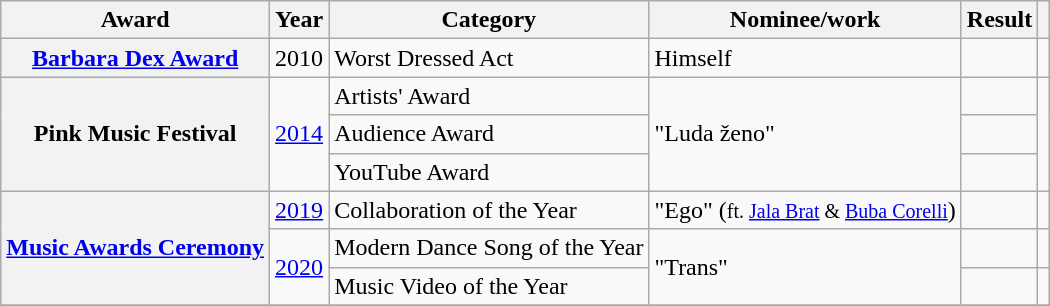<table class="wikitable">
<tr>
<th>Award</th>
<th>Year</th>
<th>Category</th>
<th>Nominee/work</th>
<th>Result</th>
<th></th>
</tr>
<tr>
<th><a href='#'>Barbara Dex Award</a></th>
<td>2010</td>
<td>Worst Dressed Act</td>
<td>Himself</td>
<td></td>
<td></td>
</tr>
<tr>
<th rowspan="3">Pink Music Festival</th>
<td rowspan="3"><a href='#'>2014</a></td>
<td>Artists' Award</td>
<td rowspan="3">"Luda ženo"</td>
<td></td>
<td rowspan="3"></td>
</tr>
<tr>
<td>Audience Award</td>
<td></td>
</tr>
<tr>
<td>YouTube Award</td>
<td></td>
</tr>
<tr>
<th scope="row"; rowspan="3"><a href='#'>Music Awards Ceremony</a></th>
<td><a href='#'>2019</a></td>
<td>Collaboration of the Year</td>
<td>"Ego" (<small>ft. <a href='#'>Jala Brat</a> & <a href='#'>Buba Corelli</a></small>)</td>
<td></td>
<td></td>
</tr>
<tr>
<td rowspan="2"><a href='#'>2020</a></td>
<td>Modern Dance Song of the Year</td>
<td rowspan="2">"Trans"</td>
<td></td>
<td></td>
</tr>
<tr>
<td>Music Video of the Year</td>
<td></td>
<td></td>
</tr>
<tr>
</tr>
</table>
